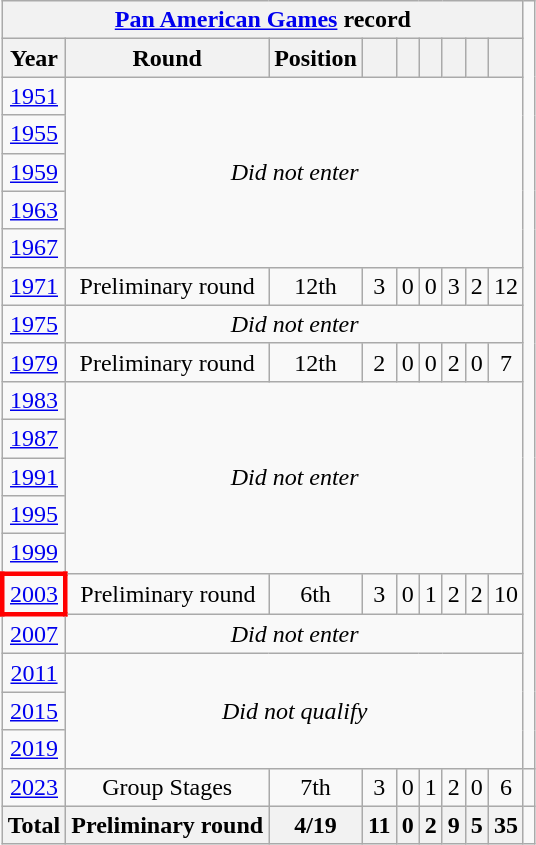<table class="wikitable" style="text-align:center">
<tr>
<th colspan=9><a href='#'>Pan American Games</a> record</th>
</tr>
<tr>
<th>Year</th>
<th>Round</th>
<th>Position</th>
<th></th>
<th></th>
<th></th>
<th></th>
<th></th>
<th></th>
</tr>
<tr>
<td> <a href='#'>1951</a></td>
<td colspan=8 rowspan=5><em>Did not enter</em></td>
</tr>
<tr>
<td> <a href='#'>1955</a></td>
</tr>
<tr>
<td> <a href='#'>1959</a></td>
</tr>
<tr>
<td> <a href='#'>1963</a></td>
</tr>
<tr>
<td> <a href='#'>1967</a></td>
</tr>
<tr>
<td> <a href='#'>1971</a></td>
<td>Preliminary round</td>
<td>12th</td>
<td>3</td>
<td>0</td>
<td>0</td>
<td>3</td>
<td>2</td>
<td>12</td>
</tr>
<tr>
<td> <a href='#'>1975</a></td>
<td colspan=8><em>Did not enter</em></td>
</tr>
<tr>
<td> <a href='#'>1979</a></td>
<td>Preliminary round</td>
<td>12th</td>
<td>2</td>
<td>0</td>
<td>0</td>
<td>2</td>
<td>0</td>
<td>7</td>
</tr>
<tr>
<td> <a href='#'>1983</a></td>
<td colspan=8 rowspan=5><em>Did not enter</em></td>
</tr>
<tr>
<td> <a href='#'>1987</a></td>
</tr>
<tr>
<td> <a href='#'>1991</a></td>
</tr>
<tr>
<td> <a href='#'>1995</a></td>
</tr>
<tr>
<td> <a href='#'>1999</a></td>
</tr>
<tr>
<td style="border: 3px solid red"> <a href='#'>2003</a></td>
<td>Preliminary round</td>
<td>6th</td>
<td>3</td>
<td>0</td>
<td>1</td>
<td>2</td>
<td>2</td>
<td>10</td>
</tr>
<tr>
<td> <a href='#'>2007</a></td>
<td colspan=8><em>Did not enter</em></td>
</tr>
<tr>
<td> <a href='#'>2011</a></td>
<td colspan=8 rowspan=3><em>Did not qualify</em></td>
</tr>
<tr>
<td> <a href='#'>2015</a></td>
</tr>
<tr>
<td> <a href='#'>2019</a></td>
</tr>
<tr>
<td> <a href='#'>2023</a></td>
<td>Group Stages</td>
<td>7th</td>
<td>3</td>
<td>0</td>
<td>1</td>
<td>2</td>
<td>0</td>
<td>6</td>
<td></td>
</tr>
<tr>
<th>Total</th>
<th>Preliminary round</th>
<th>4/19</th>
<th>11</th>
<th>0</th>
<th>2</th>
<th>9</th>
<th>5</th>
<th>35</th>
</tr>
</table>
